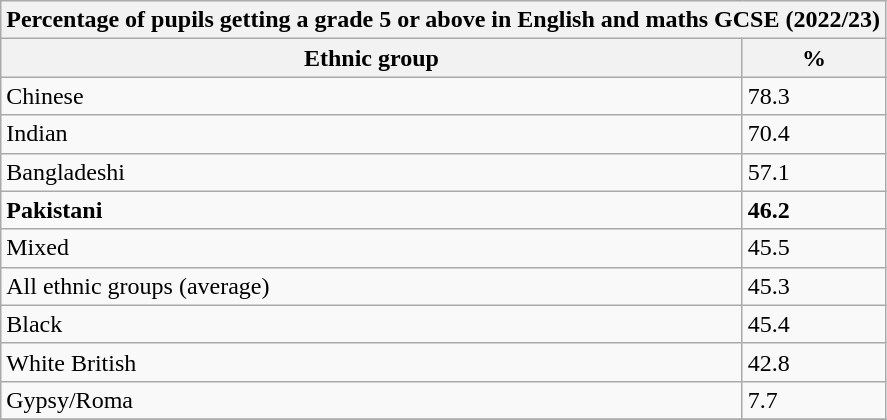<table class="wikitable sortable">
<tr>
<th colspan="3">Percentage of pupils getting a grade 5 or above in English and maths GCSE (2022/23)</th>
</tr>
<tr>
<th>Ethnic group</th>
<th>%</th>
</tr>
<tr>
<td>Chinese</td>
<td>78.3</td>
</tr>
<tr>
<td>Indian</td>
<td>70.4</td>
</tr>
<tr>
<td>Bangladeshi</td>
<td>57.1</td>
</tr>
<tr>
<td><strong>Pakistani</strong></td>
<td><strong>46.2</strong></td>
</tr>
<tr>
<td>Mixed</td>
<td>45.5</td>
</tr>
<tr>
<td>All ethnic groups (average)</td>
<td>45.3</td>
</tr>
<tr>
<td>Black</td>
<td>45.4</td>
</tr>
<tr>
<td>White British</td>
<td>42.8</td>
</tr>
<tr>
<td>Gypsy/Roma</td>
<td>7.7</td>
</tr>
<tr>
</tr>
</table>
